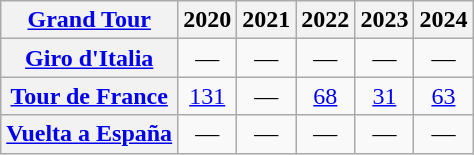<table class="wikitable plainrowheaders">
<tr>
<th scope="col"><a href='#'>Grand Tour</a></th>
<th scope="col">2020</th>
<th scope="col">2021</th>
<th scope="col">2022</th>
<th scope="col">2023</th>
<th scope="col">2024</th>
</tr>
<tr style="text-align:center;">
<th scope="row"> <a href='#'>Giro d'Italia</a></th>
<td>—</td>
<td>—</td>
<td>—</td>
<td>—</td>
<td>—</td>
</tr>
<tr style="text-align:center;">
<th scope="row"> <a href='#'>Tour de France</a></th>
<td><a href='#'>131</a></td>
<td>—</td>
<td><a href='#'>68</a></td>
<td><a href='#'>31</a></td>
<td><a href='#'>63</a></td>
</tr>
<tr style="text-align:center;">
<th scope="row"> <a href='#'>Vuelta a España</a></th>
<td>—</td>
<td>—</td>
<td>—</td>
<td>—</td>
<td>—</td>
</tr>
</table>
